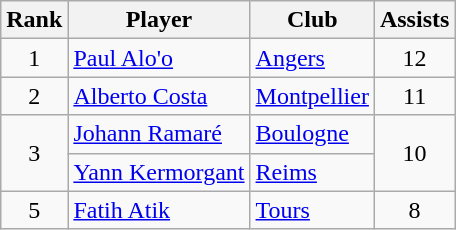<table class="wikitable" style="text-align:center">
<tr>
<th>Rank</th>
<th>Player</th>
<th>Club</th>
<th>Assists</th>
</tr>
<tr>
<td>1</td>
<td align="left"> <a href='#'>Paul Alo'o</a></td>
<td align="left"><a href='#'>Angers</a></td>
<td>12</td>
</tr>
<tr>
<td>2</td>
<td align="left"> <a href='#'>Alberto Costa</a></td>
<td align="left"><a href='#'>Montpellier</a></td>
<td>11</td>
</tr>
<tr>
<td rowspan="2">3</td>
<td align="left"> <a href='#'>Johann Ramaré</a></td>
<td align="left"><a href='#'>Boulogne</a></td>
<td rowspan="2">10</td>
</tr>
<tr>
<td align="left"> <a href='#'>Yann Kermorgant</a></td>
<td align="left"><a href='#'>Reims</a></td>
</tr>
<tr>
<td>5</td>
<td align="left"> <a href='#'>Fatih Atik</a></td>
<td align="left"><a href='#'>Tours</a></td>
<td>8</td>
</tr>
</table>
